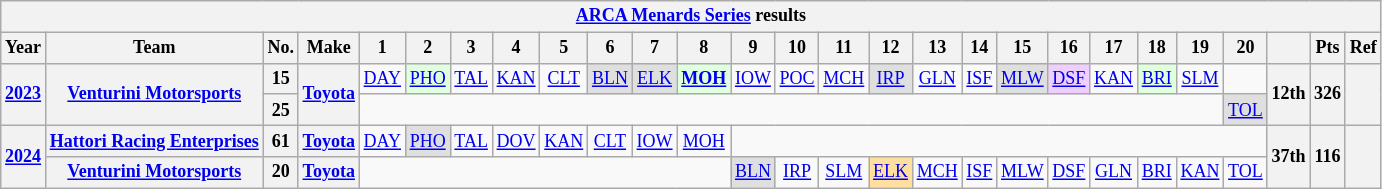<table class="wikitable" style="text-align:center; font-size:75%">
<tr>
<th colspan=27><a href='#'>ARCA Menards Series</a> results</th>
</tr>
<tr>
<th>Year</th>
<th>Team</th>
<th>No.</th>
<th>Make</th>
<th>1</th>
<th>2</th>
<th>3</th>
<th>4</th>
<th>5</th>
<th>6</th>
<th>7</th>
<th>8</th>
<th>9</th>
<th>10</th>
<th>11</th>
<th>12</th>
<th>13</th>
<th>14</th>
<th>15</th>
<th>16</th>
<th>17</th>
<th>18</th>
<th>19</th>
<th>20</th>
<th></th>
<th>Pts</th>
<th>Ref</th>
</tr>
<tr>
<th rowspan=2><a href='#'>2023</a></th>
<th rowspan=2><a href='#'>Venturini Motorsports</a></th>
<th>15</th>
<th rowspan=2><a href='#'>Toyota</a></th>
<td><a href='#'>DAY</a></td>
<td style="background:#DFFFDF;"><a href='#'>PHO</a><br></td>
<td><a href='#'>TAL</a></td>
<td><a href='#'>KAN</a></td>
<td><a href='#'>CLT</a></td>
<td style="background:#DFDFDF;"><a href='#'>BLN</a><br></td>
<td style="background:#DFDFDF;"><a href='#'>ELK</a><br></td>
<td style="background:#DFFFDF;"><strong><a href='#'>MOH</a></strong><br></td>
<td><a href='#'>IOW</a></td>
<td><a href='#'>POC</a></td>
<td><a href='#'>MCH</a></td>
<td style="background:#DFDFDF;"><a href='#'>IRP</a><br></td>
<td><a href='#'>GLN</a></td>
<td><a href='#'>ISF</a></td>
<td style="background:#DFDFDF;"><a href='#'>MLW</a><br></td>
<td style="background:#EFCFFF;"><a href='#'>DSF</a><br></td>
<td><a href='#'>KAN</a></td>
<td style="background:#DFFFDF;"><a href='#'>BRI</a><br></td>
<td><a href='#'>SLM</a></td>
<td></td>
<th rowspan=2>12th</th>
<th rowspan=2>326</th>
<th rowspan=2></th>
</tr>
<tr>
<th>25</th>
<td colspan=19></td>
<td style="background:#DFDFDF;"><a href='#'>TOL</a><br></td>
</tr>
<tr>
<th rowspan=2><a href='#'>2024</a></th>
<th><a href='#'>Hattori Racing Enterprises</a></th>
<th>61</th>
<th><a href='#'>Toyota</a></th>
<td><a href='#'>DAY</a></td>
<td style="background:#DFDFDF;"><a href='#'>PHO</a><br></td>
<td><a href='#'>TAL</a></td>
<td><a href='#'>DOV</a></td>
<td><a href='#'>KAN</a></td>
<td><a href='#'>CLT</a></td>
<td><a href='#'>IOW</a></td>
<td><a href='#'>MOH</a></td>
<td colspan=12></td>
<th rowspan=2>37th</th>
<th rowspan=2>116</th>
<th rowspan=2></th>
</tr>
<tr>
<th><a href='#'>Venturini Motorsports</a></th>
<th>20</th>
<th><a href='#'>Toyota</a></th>
<td colspan=8></td>
<td style="background:#DFDFDF;"><a href='#'>BLN</a><br></td>
<td><a href='#'>IRP</a></td>
<td><a href='#'>SLM</a></td>
<td style="background:#FFDF9F;"><a href='#'>ELK</a><br></td>
<td><a href='#'>MCH</a></td>
<td><a href='#'>ISF</a></td>
<td><a href='#'>MLW</a></td>
<td><a href='#'>DSF</a></td>
<td><a href='#'>GLN</a></td>
<td><a href='#'>BRI</a></td>
<td><a href='#'>KAN</a></td>
<td><a href='#'>TOL</a></td>
</tr>
</table>
